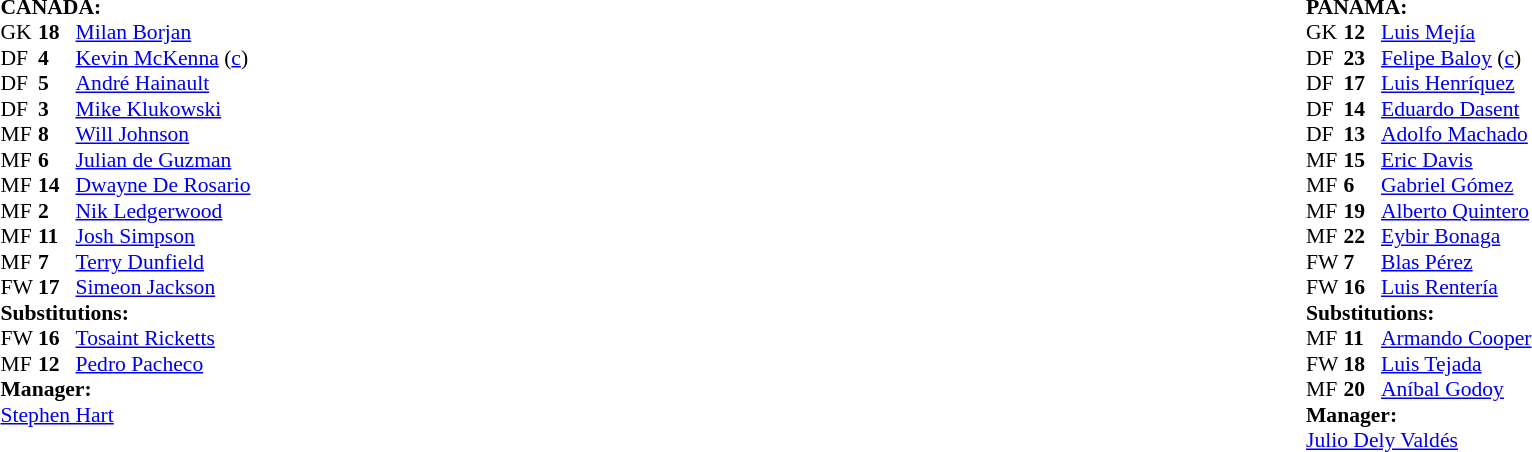<table width="100%">
<tr>
<td valign="top" width="50%"><br><table style="font-size: 90%" cellspacing="0" cellpadding="0">
<tr>
<td colspan=4><br><strong>CANADA:</strong></td>
</tr>
<tr>
<th width="25"></th>
<th width="25"></th>
</tr>
<tr>
<td>GK</td>
<td><strong>18</strong></td>
<td><a href='#'>Milan Borjan</a></td>
</tr>
<tr>
<td>DF</td>
<td><strong>4</strong></td>
<td><a href='#'>Kevin McKenna</a> (<a href='#'>c</a>)</td>
</tr>
<tr>
<td>DF</td>
<td><strong>5</strong></td>
<td><a href='#'>André Hainault</a></td>
</tr>
<tr>
<td>DF</td>
<td><strong>3</strong></td>
<td><a href='#'>Mike Klukowski</a></td>
</tr>
<tr>
<td>MF</td>
<td><strong>8</strong></td>
<td><a href='#'>Will Johnson</a></td>
<td></td>
<td></td>
</tr>
<tr>
<td>MF</td>
<td><strong>6</strong></td>
<td><a href='#'>Julian de Guzman</a></td>
</tr>
<tr>
<td>MF</td>
<td><strong>14</strong></td>
<td><a href='#'>Dwayne De Rosario</a></td>
</tr>
<tr>
<td>MF</td>
<td><strong>2</strong></td>
<td><a href='#'>Nik Ledgerwood</a></td>
</tr>
<tr>
<td>MF</td>
<td><strong>11</strong></td>
<td><a href='#'>Josh Simpson</a></td>
<td></td>
<td></td>
</tr>
<tr>
<td>MF</td>
<td><strong>7</strong></td>
<td><a href='#'>Terry Dunfield</a></td>
<td></td>
</tr>
<tr>
<td>FW</td>
<td><strong>17</strong></td>
<td><a href='#'>Simeon Jackson</a></td>
</tr>
<tr>
<td colspan=3><strong>Substitutions:</strong></td>
</tr>
<tr>
<td>FW</td>
<td><strong>16</strong></td>
<td><a href='#'>Tosaint Ricketts</a></td>
<td></td>
<td></td>
</tr>
<tr>
<td>MF</td>
<td><strong>12</strong></td>
<td><a href='#'>Pedro Pacheco</a></td>
<td></td>
<td></td>
</tr>
<tr>
<td colspan=3><strong>Manager:</strong></td>
</tr>
<tr>
<td colspan=3> <a href='#'>Stephen Hart</a></td>
</tr>
</table>
</td>
<td valign="top"></td>
<td valign="top" width="50%"><br><table style="font-size: 90%" cellspacing="0" cellpadding="0" align="center">
<tr>
<td colspan=4><br><strong>PANAMA:</strong></td>
</tr>
<tr>
<th width=25></th>
<th width=25></th>
</tr>
<tr>
<td>GK</td>
<td><strong>12</strong></td>
<td><a href='#'>Luis Mejía</a></td>
</tr>
<tr>
<td>DF</td>
<td><strong>23</strong></td>
<td><a href='#'>Felipe Baloy</a> (<a href='#'>c</a>)</td>
</tr>
<tr>
<td>DF</td>
<td><strong>17</strong></td>
<td><a href='#'>Luis Henríquez</a></td>
</tr>
<tr>
<td>DF</td>
<td><strong>14</strong></td>
<td><a href='#'>Eduardo Dasent</a></td>
</tr>
<tr>
<td>DF</td>
<td><strong>13</strong></td>
<td><a href='#'>Adolfo Machado</a></td>
</tr>
<tr>
<td>MF</td>
<td><strong>15</strong></td>
<td><a href='#'>Eric Davis</a></td>
</tr>
<tr>
<td>MF</td>
<td><strong>6</strong></td>
<td><a href='#'>Gabriel Gómez</a></td>
</tr>
<tr>
<td>MF</td>
<td><strong>19</strong></td>
<td><a href='#'>Alberto Quintero</a></td>
<td></td>
<td></td>
</tr>
<tr>
<td>MF</td>
<td><strong>22</strong></td>
<td><a href='#'>Eybir Bonaga</a></td>
<td></td>
<td></td>
</tr>
<tr>
<td>FW</td>
<td><strong>7</strong></td>
<td><a href='#'>Blas Pérez</a></td>
<td></td>
</tr>
<tr>
<td>FW</td>
<td><strong>16</strong></td>
<td><a href='#'>Luis Rentería</a></td>
<td></td>
<td></td>
</tr>
<tr>
<td colspan=3><strong>Substitutions:</strong></td>
</tr>
<tr>
<td>MF</td>
<td><strong>11</strong></td>
<td><a href='#'>Armando Cooper</a></td>
<td></td>
<td></td>
</tr>
<tr>
<td>FW</td>
<td><strong>18</strong></td>
<td><a href='#'>Luis Tejada</a></td>
<td></td>
<td></td>
</tr>
<tr>
<td>MF</td>
<td><strong>20</strong></td>
<td><a href='#'>Aníbal Godoy</a></td>
<td></td>
<td></td>
</tr>
<tr>
<td colspan=3><strong>Manager:</strong></td>
</tr>
<tr>
<td colspan=3><a href='#'>Julio Dely Valdés</a></td>
</tr>
</table>
</td>
</tr>
</table>
